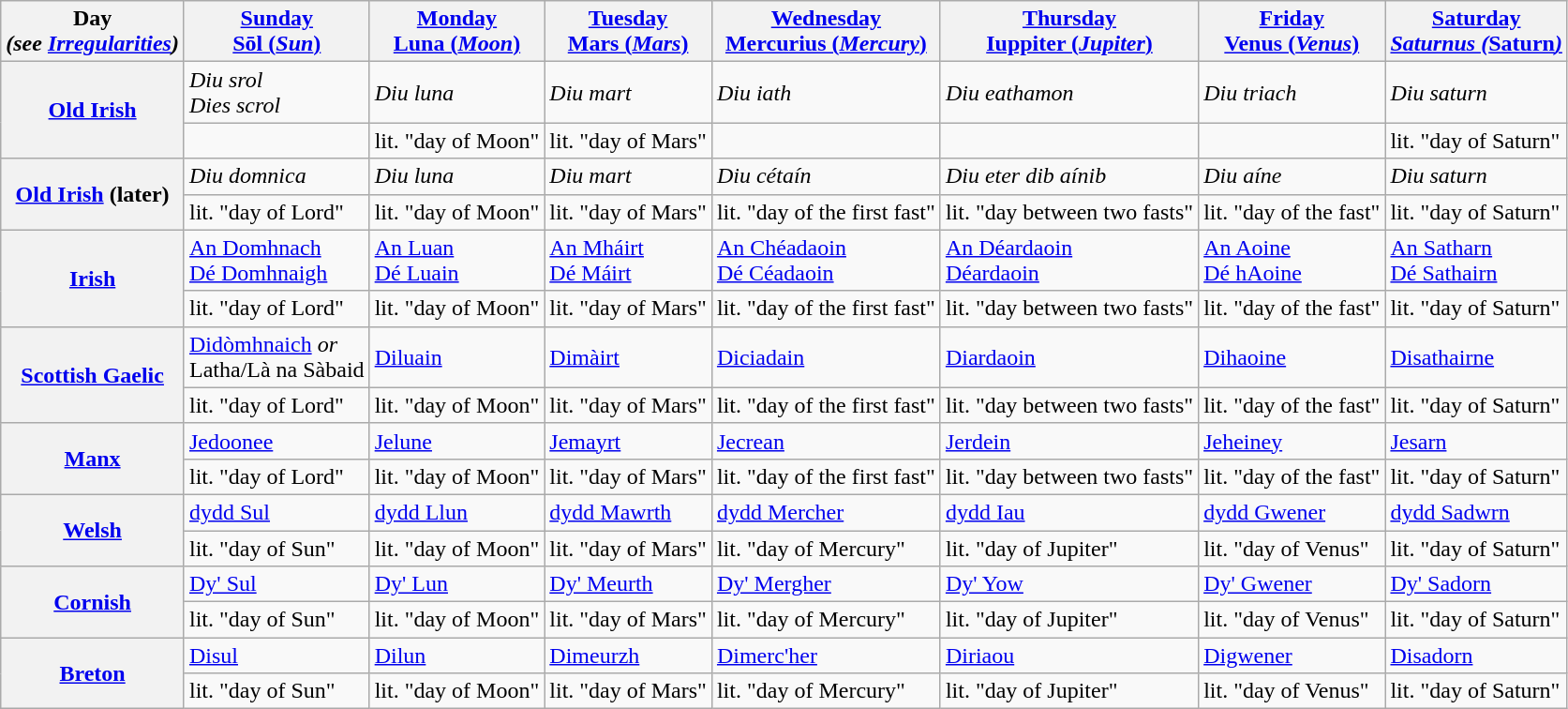<table class="wikitable sortable">
<tr>
<th text-align:right;">Day<br><em>(see <a href='#'>Irregularities</a>)</em></th>
<th><a href='#'>Sunday</a><br><a href='#'>Sōl (<em>Sun</em>)</a></th>
<th><a href='#'>Monday</a><br><a href='#'>Luna (<em>Moon</em>)</a></th>
<th><a href='#'>Tuesday</a><br><a href='#'>Mars (<em>Mars</em>)</a></th>
<th><a href='#'>Wednesday</a><br><a href='#'>Mercurius (<em>Mercury</em>)</a></th>
<th><a href='#'>Thursday</a><br><a href='#'>Iuppiter (<em>Jupiter</em>)</a></th>
<th><a href='#'>Friday</a><br><a href='#'>Venus (<em>Venus</em>)</a></th>
<th><a href='#'>Saturday</a><br><em><a href='#'>Saturnus (</em>Saturn<em>)</a></em></th>
</tr>
<tr>
<th rowspan="2"><a href='#'>Old Irish</a></th>
<td><em>Diu</em> <em>srol</em><br><em>Dies scrol</em></td>
<td><em>Diu luna</em></td>
<td><em>Diu mart</em></td>
<td><em>Diu iath</em></td>
<td><em>Diu eathamon</em></td>
<td><em>Diu triach</em></td>
<td><em>Diu saturn</em></td>
</tr>
<tr>
<td></td>
<td>lit. "day of Moon"</td>
<td>lit. "day of Mars"</td>
<td></td>
<td></td>
<td></td>
<td>lit. "day of Saturn"</td>
</tr>
<tr>
<th rowspan="2"><a href='#'>Old Irish</a> (later)</th>
<td><em>Diu domnica</em></td>
<td><em>Diu luna</em></td>
<td><em>Diu mart</em></td>
<td><em>Diu cétaín</em> </td>
<td><em>Diu eter dib aínib</em> </td>
<td><em>Diu aíne</em> </td>
<td><em>Diu saturn</em></td>
</tr>
<tr>
<td>lit. "day of Lord"</td>
<td>lit. "day of Moon"</td>
<td>lit. "day of Mars"</td>
<td>lit. "day of the first fast"</td>
<td>lit. "day between two fasts"</td>
<td>lit. "day of the fast"</td>
<td>lit. "day of Saturn"</td>
</tr>
<tr>
<th rowspan="2"><a href='#'>Irish</a></th>
<td><a href='#'>An Domhnach</a> <br> <a href='#'>Dé Domhnaigh</a></td>
<td><a href='#'>An Luan</a><br><a href='#'>Dé Luain</a></td>
<td><a href='#'>An Mháirt</a><br><a href='#'>Dé Máirt</a></td>
<td><a href='#'>An Chéadaoin</a> <br><a href='#'>Dé Céadaoin</a></td>
<td><a href='#'>An Déardaoin</a> <br><a href='#'>Déardaoin</a></td>
<td><a href='#'>An Aoine</a> <br><a href='#'>Dé hAoine</a></td>
<td><a href='#'>An Satharn</a><br><a href='#'>Dé Sathairn</a></td>
</tr>
<tr>
<td>lit. "day of Lord"</td>
<td>lit. "day of Moon"</td>
<td>lit. "day of Mars"</td>
<td>lit. "day of the first fast"</td>
<td>lit. "day between two fasts"</td>
<td>lit. "day of the fast"</td>
<td>lit. "day of Saturn"</td>
</tr>
<tr>
<th rowspan="2"><a href='#'>Scottish Gaelic</a></th>
<td><a href='#'>Didòmhnaich</a>  <em>or</em><br>Latha/Là na Sàbaid</td>
<td><a href='#'>Diluain</a></td>
<td><a href='#'>Dimàirt</a></td>
<td><a href='#'>Diciadain</a> </td>
<td><a href='#'>Diardaoin</a> </td>
<td><a href='#'>Dihaoine</a> </td>
<td><a href='#'>Disathairne</a></td>
</tr>
<tr>
<td>lit. "day of Lord"</td>
<td>lit. "day of Moon"</td>
<td>lit. "day of Mars"</td>
<td>lit. "day of the first fast"</td>
<td>lit. "day between two fasts"</td>
<td>lit. "day of the fast"</td>
<td>lit. "day of Saturn"</td>
</tr>
<tr>
<th rowspan="2"><a href='#'>Manx</a></th>
<td><a href='#'>Jedoonee</a> </td>
<td><a href='#'>Jelune</a></td>
<td><a href='#'>Jemayrt</a></td>
<td><a href='#'>Jecrean</a> </td>
<td><a href='#'>Jerdein</a> </td>
<td><a href='#'>Jeheiney</a> </td>
<td><a href='#'>Jesarn</a></td>
</tr>
<tr>
<td>lit. "day of Lord"</td>
<td>lit. "day of Moon"</td>
<td>lit. "day of Mars"</td>
<td>lit. "day of the first fast"</td>
<td>lit. "day between two fasts"</td>
<td>lit. "day of the fast"</td>
<td>lit. "day of Saturn"</td>
</tr>
<tr>
<th rowspan="2"><a href='#'>Welsh</a></th>
<td><a href='#'>dydd Sul</a></td>
<td><a href='#'>dydd Llun</a></td>
<td><a href='#'>dydd Mawrth</a></td>
<td><a href='#'>dydd Mercher</a></td>
<td><a href='#'>dydd Iau</a></td>
<td><a href='#'>dydd Gwener</a></td>
<td><a href='#'>dydd Sadwrn</a></td>
</tr>
<tr>
<td>lit. "day of Sun"</td>
<td>lit. "day of Moon"</td>
<td>lit. "day of Mars"</td>
<td>lit. "day of Mercury"</td>
<td>lit. "day of Jupiter"</td>
<td>lit. "day of Venus"</td>
<td>lit. "day of Saturn"</td>
</tr>
<tr>
<th rowspan="2"><a href='#'>Cornish</a></th>
<td><a href='#'>Dy' Sul</a></td>
<td><a href='#'>Dy' Lun</a></td>
<td><a href='#'>Dy' Meurth</a></td>
<td><a href='#'>Dy' Mergher</a></td>
<td><a href='#'>Dy' Yow</a></td>
<td><a href='#'>Dy' Gwener</a></td>
<td><a href='#'>Dy' Sadorn</a></td>
</tr>
<tr>
<td>lit. "day of Sun"</td>
<td>lit. "day of Moon"</td>
<td>lit. "day of Mars"</td>
<td>lit. "day of Mercury"</td>
<td>lit. "day of Jupiter"</td>
<td>lit. "day of Venus"</td>
<td>lit. "day of Saturn"</td>
</tr>
<tr>
<th rowspan="2"><a href='#'>Breton</a></th>
<td><a href='#'>Disul</a></td>
<td><a href='#'>Dilun</a></td>
<td><a href='#'>Dimeurzh</a></td>
<td><a href='#'>Dimerc'her</a></td>
<td><a href='#'>Diriaou</a></td>
<td><a href='#'>Digwener</a></td>
<td><a href='#'>Disadorn</a></td>
</tr>
<tr>
<td>lit. "day of Sun"</td>
<td>lit. "day of Moon"</td>
<td>lit. "day of Mars"</td>
<td>lit. "day of Mercury"</td>
<td>lit. "day of Jupiter"</td>
<td>lit. "day of Venus"</td>
<td>lit. "day of Saturn"</td>
</tr>
</table>
